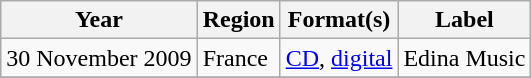<table class="wikitable">
<tr>
<th align="center">Year</th>
<th align="center">Region</th>
<th align="center">Format(s)</th>
<th align="center">Label</th>
</tr>
<tr>
<td align="left">30 November 2009</td>
<td align="left">France</td>
<td align="left"><a href='#'>CD</a>, <a href='#'>digital</a></td>
<td align="left">Edina Music</td>
</tr>
<tr>
</tr>
</table>
